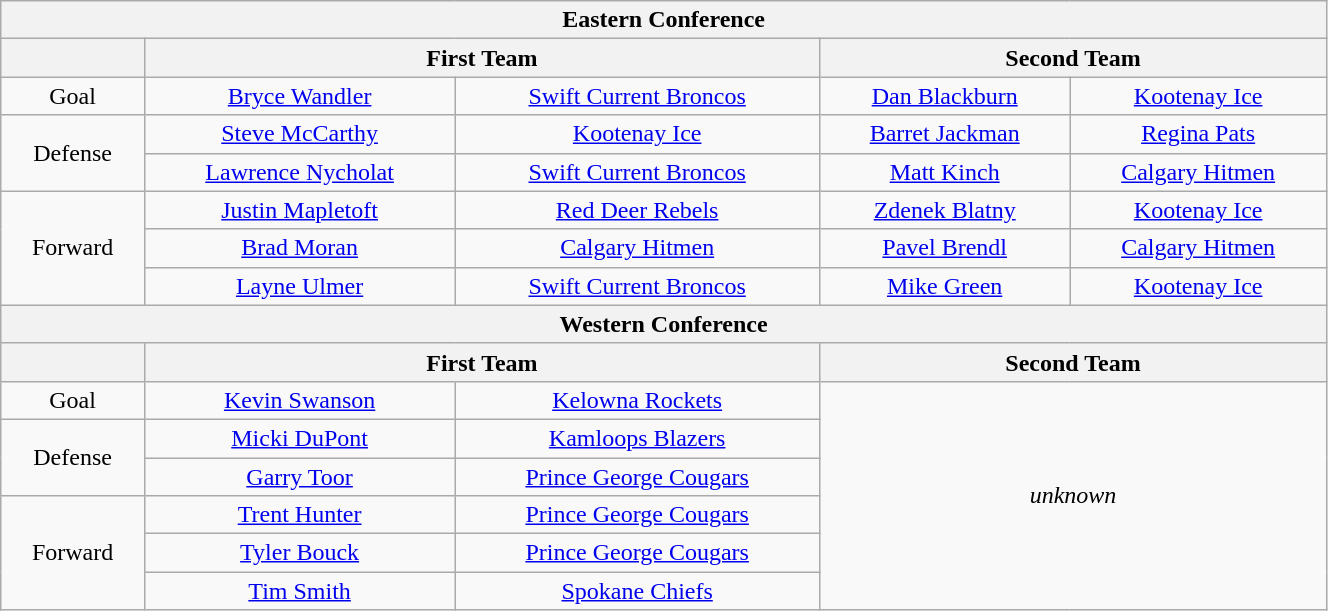<table class="wikitable" style="text-align:center;" width="70%">
<tr>
<th colspan="5">Eastern Conference</th>
</tr>
<tr>
<th></th>
<th colspan="2">First Team</th>
<th colspan="2">Second Team</th>
</tr>
<tr>
<td>Goal</td>
<td><a href='#'>Bryce Wandler</a></td>
<td><a href='#'>Swift Current Broncos</a></td>
<td><a href='#'>Dan Blackburn</a></td>
<td><a href='#'>Kootenay Ice</a></td>
</tr>
<tr>
<td rowspan="2">Defense</td>
<td><a href='#'>Steve McCarthy</a></td>
<td><a href='#'>Kootenay Ice</a></td>
<td><a href='#'>Barret Jackman</a></td>
<td><a href='#'>Regina Pats</a></td>
</tr>
<tr>
<td><a href='#'>Lawrence Nycholat</a></td>
<td><a href='#'>Swift Current Broncos</a></td>
<td><a href='#'>Matt Kinch</a></td>
<td><a href='#'>Calgary Hitmen</a></td>
</tr>
<tr>
<td rowspan="3">Forward</td>
<td><a href='#'>Justin Mapletoft</a></td>
<td><a href='#'>Red Deer Rebels</a></td>
<td><a href='#'>Zdenek Blatny</a></td>
<td><a href='#'>Kootenay Ice</a></td>
</tr>
<tr>
<td><a href='#'>Brad Moran</a></td>
<td><a href='#'>Calgary Hitmen</a></td>
<td><a href='#'>Pavel Brendl</a></td>
<td><a href='#'>Calgary Hitmen</a></td>
</tr>
<tr>
<td><a href='#'>Layne Ulmer</a></td>
<td><a href='#'>Swift Current Broncos</a></td>
<td><a href='#'>Mike Green</a></td>
<td><a href='#'>Kootenay Ice</a></td>
</tr>
<tr>
<th colspan="5">Western Conference</th>
</tr>
<tr>
<th></th>
<th colspan="2">First Team</th>
<th colspan="2">Second Team</th>
</tr>
<tr>
<td>Goal</td>
<td><a href='#'>Kevin Swanson</a></td>
<td><a href='#'>Kelowna Rockets</a></td>
<td colspan="2" rowspan="6"><em>unknown</em></td>
</tr>
<tr>
<td rowspan="2">Defense</td>
<td><a href='#'>Micki DuPont</a></td>
<td><a href='#'>Kamloops Blazers</a></td>
</tr>
<tr>
<td><a href='#'>Garry Toor</a></td>
<td><a href='#'>Prince George Cougars</a></td>
</tr>
<tr>
<td rowspan="3">Forward</td>
<td><a href='#'>Trent Hunter</a></td>
<td><a href='#'>Prince George Cougars</a></td>
</tr>
<tr>
<td><a href='#'>Tyler Bouck</a></td>
<td><a href='#'>Prince George Cougars</a></td>
</tr>
<tr>
<td><a href='#'>Tim Smith</a></td>
<td><a href='#'>Spokane Chiefs</a></td>
</tr>
</table>
